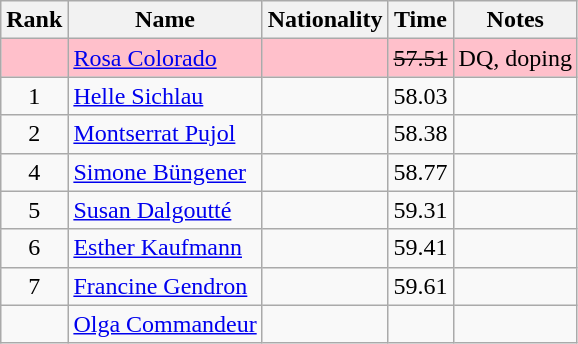<table class="wikitable sortable" style="text-align:center">
<tr>
<th>Rank</th>
<th>Name</th>
<th>Nationality</th>
<th>Time</th>
<th>Notes</th>
</tr>
<tr bgcolor=pink>
<td><s></s></td>
<td align=left><a href='#'>Rosa Colorado</a></td>
<td align=left></td>
<td><s>57.51</s></td>
<td>DQ, doping</td>
</tr>
<tr>
<td>1</td>
<td align=left><a href='#'>Helle Sichlau</a></td>
<td align=left></td>
<td>58.03</td>
<td></td>
</tr>
<tr>
<td>2</td>
<td align=left><a href='#'>Montserrat Pujol</a></td>
<td align=left></td>
<td>58.38</td>
<td></td>
</tr>
<tr>
<td>4</td>
<td align=left><a href='#'>Simone Büngener</a></td>
<td align=left></td>
<td>58.77</td>
<td></td>
</tr>
<tr>
<td>5</td>
<td align=left><a href='#'>Susan Dalgoutté</a></td>
<td align=left></td>
<td>59.31</td>
<td></td>
</tr>
<tr>
<td>6</td>
<td align=left><a href='#'>Esther Kaufmann</a></td>
<td align=left></td>
<td>59.41</td>
<td></td>
</tr>
<tr>
<td>7</td>
<td align=left><a href='#'>Francine Gendron</a></td>
<td align=left></td>
<td>59.61</td>
<td></td>
</tr>
<tr>
<td></td>
<td align=left><a href='#'>Olga Commandeur</a></td>
<td align=left></td>
<td></td>
<td></td>
</tr>
</table>
